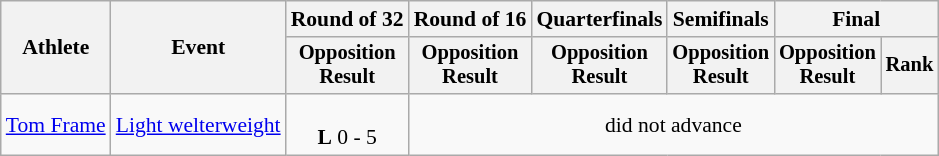<table class="wikitable" style="font-size:90%; text-align:center">
<tr>
<th rowspan=2>Athlete</th>
<th rowspan=2>Event</th>
<th>Round of 32</th>
<th>Round of 16</th>
<th>Quarterfinals</th>
<th>Semifinals</th>
<th colspan=2>Final</th>
</tr>
<tr style="font-size:95%">
<th>Opposition<br>Result</th>
<th>Opposition<br>Result</th>
<th>Opposition<br>Result</th>
<th>Opposition<br>Result</th>
<th>Opposition<br>Result</th>
<th>Rank</th>
</tr>
<tr>
<td align=left><a href='#'>Tom Frame</a></td>
<td align=left><a href='#'>Light welterweight</a></td>
<td><br><strong>L</strong> 0 - 5</td>
<td colspan=5>did not advance</td>
</tr>
</table>
